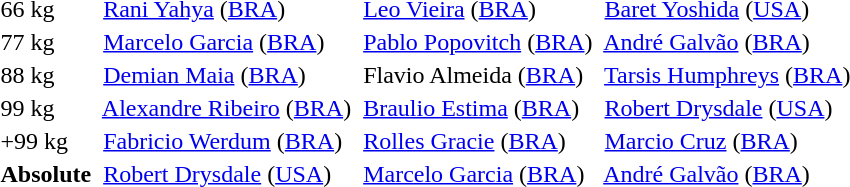<table>
<tr>
<td>66 kg</td>
<td> <a href='#'>Rani Yahya</a> <span>(<a href='#'>BRA</a>)</span></td>
<td> <a href='#'>Leo Vieira</a> <span>(<a href='#'>BRA</a>)</span></td>
<td> <a href='#'>Baret Yoshida</a> <span>(<a href='#'>USA</a>)</span></td>
</tr>
<tr>
<td>77 kg</td>
<td> <a href='#'>Marcelo Garcia</a> <span>(<a href='#'>BRA</a>)</span></td>
<td> <a href='#'>Pablo Popovitch</a> <span>(<a href='#'>BRA</a>)</span></td>
<td> <a href='#'>André Galvão</a> <span>(<a href='#'>BRA</a>)</span></td>
</tr>
<tr>
<td>88 kg</td>
<td> <a href='#'>Demian Maia</a> <span>(<a href='#'>BRA</a>)</span></td>
<td> Flavio Almeida <span>(<a href='#'>BRA</a>)</span></td>
<td> <a href='#'>Tarsis Humphreys</a> <span>(<a href='#'>BRA</a>)</span></td>
</tr>
<tr>
<td>99 kg</td>
<td> <a href='#'>Alexandre Ribeiro</a> <span>(<a href='#'>BRA</a>)</span></td>
<td> <a href='#'>Braulio Estima</a> <span>(<a href='#'>BRA</a>)</span></td>
<td> <a href='#'>Robert Drysdale</a> <span>(<a href='#'>USA</a>)</span></td>
</tr>
<tr>
<td>+99 kg</td>
<td> <a href='#'>Fabricio Werdum</a> <span>(<a href='#'>BRA</a>)</span></td>
<td> <a href='#'>Rolles Gracie</a> <span>(<a href='#'>BRA</a>)</span></td>
<td> <a href='#'>Marcio Cruz</a> <span>(<a href='#'>BRA</a>)</span></td>
</tr>
<tr>
<td><strong>Absolute</strong></td>
<td> <a href='#'>Robert Drysdale</a> <span>(<a href='#'>USA</a>)</span></td>
<td> <a href='#'>Marcelo Garcia</a> <span>(<a href='#'>BRA</a>)</span></td>
<td> <a href='#'>André Galvão</a> <span>(<a href='#'>BRA</a>)</span></td>
</tr>
<tr>
</tr>
</table>
